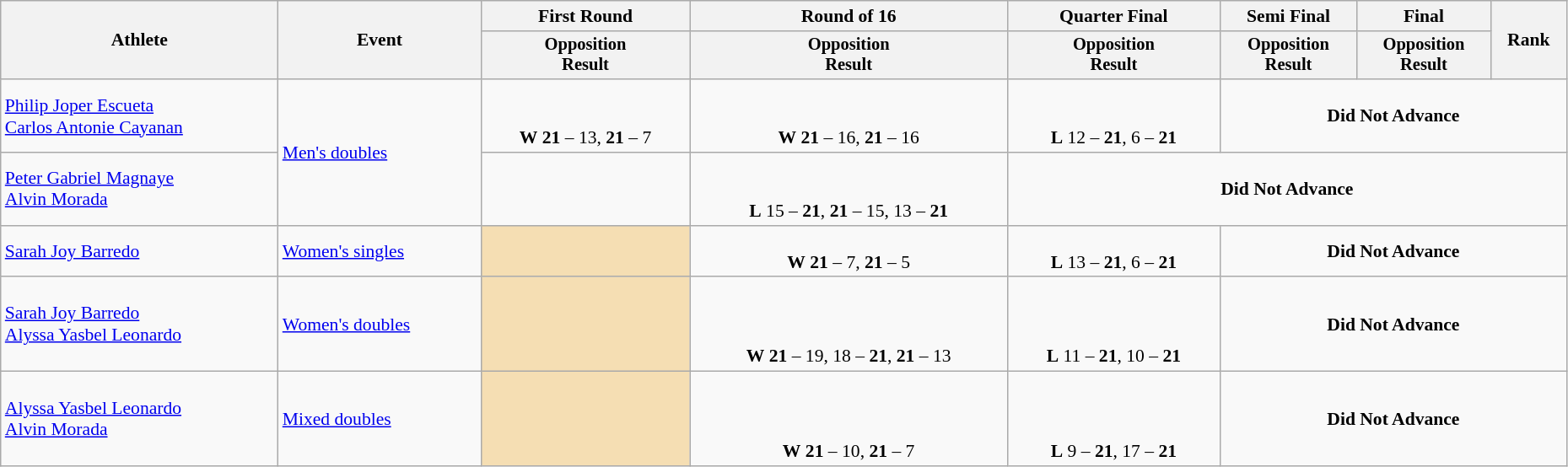<table class="wikitable" width="98%" style="text-align:left; font-size:90%">
<tr>
<th rowspan=2>Athlete</th>
<th rowspan=2>Event</th>
<th>First Round</th>
<th>Round of 16</th>
<th>Quarter Final</th>
<th>Semi Final</th>
<th>Final</th>
<th rowspan=2>Rank</th>
</tr>
<tr style="font-size:95%">
<th>Opposition<br>Result</th>
<th>Opposition<br>Result</th>
<th>Opposition<br>Result</th>
<th>Opposition<br>Result</th>
<th>Opposition<br>Result</th>
</tr>
<tr>
<td><a href='#'>Philip Joper Escueta</a><br><a href='#'>Carlos Antonie Cayanan</a></td>
<td rowspan=2><a href='#'>Men's doubles</a></td>
<td align=center><br> <br> <strong>W</strong> <strong>21</strong>  – 13, <strong>21</strong>  – 7</td>
<td align=center><br> <br> <strong>W</strong> <strong>21</strong>  – 16, <strong>21</strong>  – 16</td>
<td align=center><br><br> <strong>L</strong> 12 – <strong>21</strong>, 6 – <strong>21</strong></td>
<td colspan=3 align=center><strong>Did Not Advance</strong></td>
</tr>
<tr>
<td><a href='#'>Peter Gabriel Magnaye</a><br><a href='#'>Alvin Morada</a></td>
<td></td>
<td align=center><br> <br> <strong>L</strong> 15 – <strong>21</strong>, <strong>21</strong> – 15, 13 – <strong>21</strong></td>
<td colspan=4 align=center><strong>Did Not Advance</strong></td>
</tr>
<tr>
<td><a href='#'>Sarah Joy Barredo</a></td>
<td><a href='#'>Women's singles</a></td>
<td style="text-align:center; background:wheat;"></td>
<td align=center> <br> <strong>W</strong> <strong>21</strong> – 7, <strong>21</strong> – 5</td>
<td align=center><br> <strong>L</strong> 13 – <strong>21</strong>, 6 – <strong>21</strong></td>
<td colspan=3 align=center><strong>Did Not Advance</strong></td>
</tr>
<tr>
<td><a href='#'>Sarah Joy Barredo</a><br><a href='#'>Alyssa Yasbel Leonardo</a></td>
<td><a href='#'>Women's doubles</a></td>
<td style="text-align:center; background:wheat;"></td>
<td align=center><br> <br><br><strong>W</strong> <strong>21</strong> – 19, 18 – <strong>21</strong>, <strong>21</strong> – 13</td>
<td align=center><br> <br><br><strong>L</strong> 11 – <strong>21</strong>, 10 – <strong>21</strong></td>
<td colspan=3 align=center><strong>Did Not Advance</strong></td>
</tr>
<tr>
<td><a href='#'>Alyssa Yasbel Leonardo</a><br><a href='#'>Alvin Morada</a></td>
<td><a href='#'>Mixed doubles</a></td>
<td style="text-align:center; background:wheat;"></td>
<td align=center><br> <br><br><strong>W</strong> <strong>21</strong> – 10, <strong>21</strong> – 7</td>
<td align=center><br> <br><br><strong>L</strong> 9 – <strong>21</strong>, 17 – <strong>21</strong></td>
<td colspan=3 align=center><strong>Did Not Advance</strong></td>
</tr>
</table>
